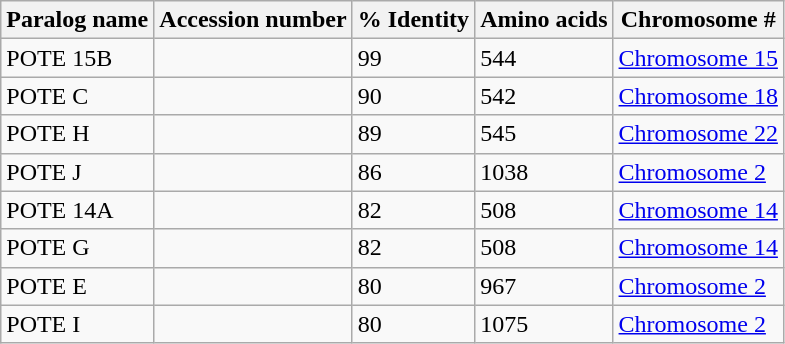<table class="wikitable">
<tr>
<th>Paralog name</th>
<th>Accession number</th>
<th>% Identity</th>
<th>Amino acids</th>
<th>Chromosome #</th>
</tr>
<tr>
<td>POTE 15B</td>
<td></td>
<td>99</td>
<td>544</td>
<td><a href='#'>Chromosome 15</a></td>
</tr>
<tr>
<td>POTE C</td>
<td></td>
<td>90</td>
<td>542</td>
<td><a href='#'>Chromosome 18</a></td>
</tr>
<tr>
<td>POTE H</td>
<td></td>
<td>89</td>
<td>545</td>
<td><a href='#'>Chromosome 22</a></td>
</tr>
<tr>
<td>POTE J</td>
<td></td>
<td>86</td>
<td>1038</td>
<td><a href='#'>Chromosome 2</a></td>
</tr>
<tr>
<td>POTE 14A</td>
<td></td>
<td>82</td>
<td>508</td>
<td><a href='#'>Chromosome 14</a></td>
</tr>
<tr>
<td>POTE G</td>
<td></td>
<td>82</td>
<td>508</td>
<td><a href='#'>Chromosome 14</a></td>
</tr>
<tr>
<td>POTE E</td>
<td></td>
<td>80</td>
<td>967</td>
<td><a href='#'>Chromosome 2</a></td>
</tr>
<tr>
<td>POTE I</td>
<td></td>
<td>80</td>
<td>1075</td>
<td><a href='#'>Chromosome 2</a></td>
</tr>
</table>
